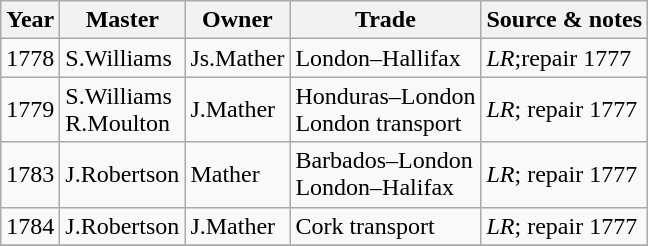<table class=" wikitable">
<tr>
<th>Year</th>
<th>Master</th>
<th>Owner</th>
<th>Trade</th>
<th>Source & notes</th>
</tr>
<tr>
<td>1778</td>
<td>S.Williams</td>
<td>Js.Mather</td>
<td>London–Hallifax</td>
<td><em>LR</em>;repair 1777</td>
</tr>
<tr>
<td>1779</td>
<td>S.Williams<br>R.Moulton</td>
<td>J.Mather</td>
<td>Honduras–London<br>London transport</td>
<td><em>LR</em>; repair 1777</td>
</tr>
<tr>
<td>1783</td>
<td>J.Robertson</td>
<td>Mather</td>
<td>Barbados–London<br>London–Halifax</td>
<td><em>LR</em>; repair 1777</td>
</tr>
<tr>
<td>1784</td>
<td>J.Robertson</td>
<td>J.Mather</td>
<td>Cork transport</td>
<td><em>LR</em>; repair 1777</td>
</tr>
<tr>
</tr>
</table>
